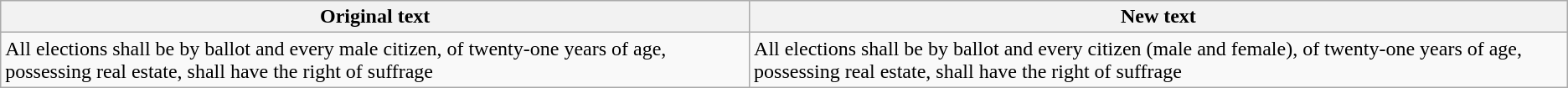<table class=wikitable>
<tr>
<th>Original text</th>
<th>New text</th>
</tr>
<tr>
<td>All elections shall be by ballot and every male citizen, of twenty-one years of age, possessing real estate, shall have the right of suffrage</td>
<td>All elections shall be by ballot and every citizen (male and female), of twenty-one years of age, possessing real estate, shall have the right of suffrage</td>
</tr>
</table>
